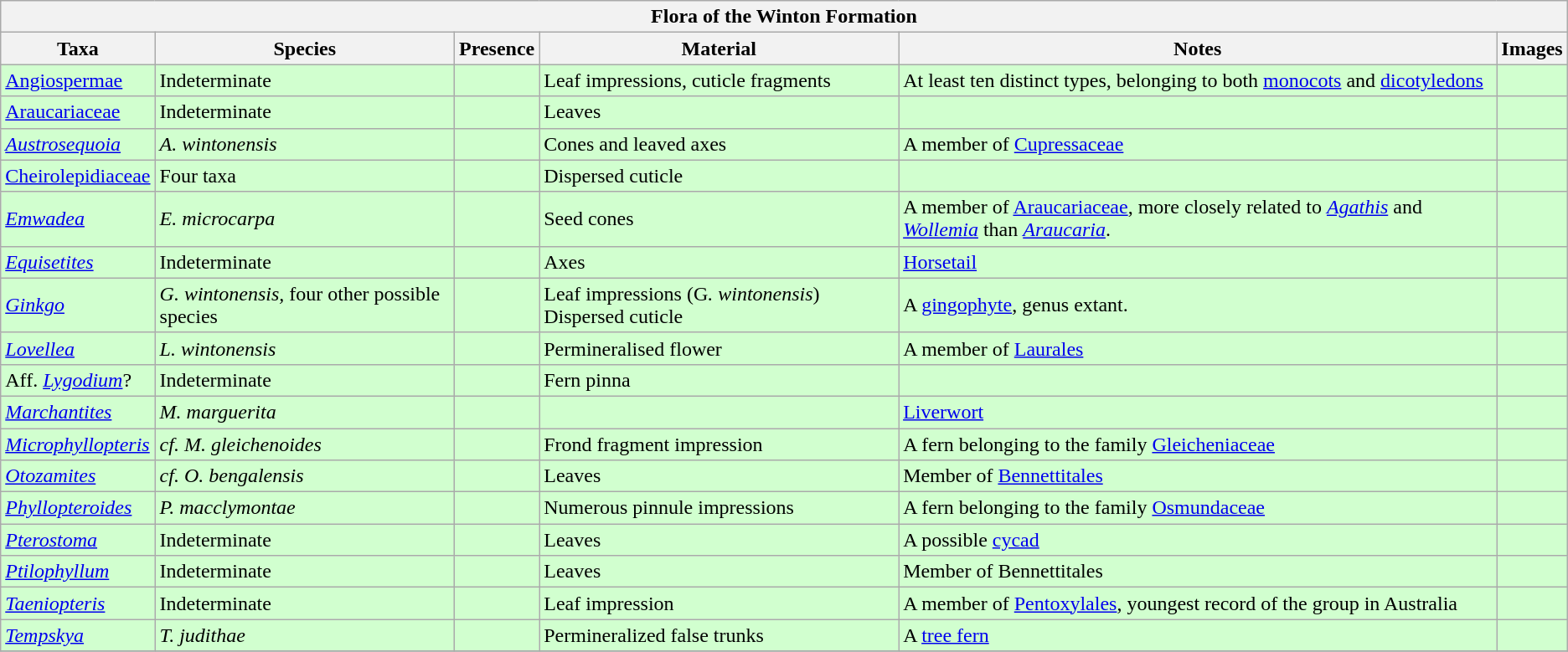<table class="wikitable" align="center">
<tr>
<th colspan="6" align="center"><strong>Flora of the Winton Formation</strong></th>
</tr>
<tr>
<th>Taxa</th>
<th>Species</th>
<th>Presence</th>
<th>Material</th>
<th>Notes</th>
<th>Images</th>
</tr>
<tr style="background:#D1FFCF;">
<td><a href='#'>Angiospermae</a></td>
<td>Indeterminate</td>
<td></td>
<td>Leaf impressions, cuticle fragments</td>
<td>At least ten distinct types, belonging to both <a href='#'>monocots</a> and <a href='#'>dicotyledons</a></td>
<td></td>
</tr>
<tr style="background:#D1FFCF;">
<td><a href='#'>Araucariaceae</a></td>
<td>Indeterminate</td>
<td></td>
<td>Leaves</td>
<td></td>
<td></td>
</tr>
<tr style="background:#D1FFCF;">
<td><em><a href='#'>Austrosequoia</a></em></td>
<td><em>A. wintonensis</em></td>
<td></td>
<td>Cones and leaved axes</td>
<td>A member of <a href='#'>Cupressaceae</a></td>
<td></td>
</tr>
<tr style="background:#D1FFCF;">
<td><a href='#'>Cheirolepidiaceae</a></td>
<td>Four taxa</td>
<td></td>
<td>Dispersed cuticle</td>
<td></td>
<td></td>
</tr>
<tr style="background:#D1FFCF;">
<td><em><a href='#'>Emwadea</a></em></td>
<td><em>E. microcarpa</em></td>
<td></td>
<td>Seed cones</td>
<td>A member of <a href='#'>Araucariaceae</a>, more closely related to <em><a href='#'>Agathis</a></em> and <em><a href='#'>Wollemia</a></em> than <em><a href='#'>Araucaria</a></em>.</td>
<td></td>
</tr>
<tr style="background:#D1FFCF;">
<td><em><a href='#'>Equisetites</a></em></td>
<td>Indeterminate</td>
<td></td>
<td>Axes</td>
<td><a href='#'>Horsetail</a></td>
<td></td>
</tr>
<tr style="background:#D1FFCF;">
<td><em><a href='#'>Ginkgo</a></em></td>
<td><em>G. wintonensis,</em> four other possible species</td>
<td></td>
<td>Leaf impressions (G<em>. wintonensis</em>) Dispersed cuticle</td>
<td>A <a href='#'>gingophyte</a>, genus extant.</td>
<td></td>
</tr>
<tr style="background:#D1FFCF;">
<td><em><a href='#'>Lovellea</a></em></td>
<td><em>L. wintonensis</em></td>
<td></td>
<td>Permineralised flower</td>
<td>A member of <a href='#'>Laurales</a></td>
<td></td>
</tr>
<tr style="background:#D1FFCF;">
<td>Aff. <em><a href='#'>Lygodium</a></em>?</td>
<td>Indeterminate</td>
<td></td>
<td>Fern pinna</td>
<td></td>
<td></td>
</tr>
<tr style="background:#D1FFCF;">
<td><em><a href='#'>Marchantites</a></em></td>
<td><em>M. marguerita</em></td>
<td></td>
<td></td>
<td><a href='#'>Liverwort</a></td>
<td></td>
</tr>
<tr style="background:#D1FFCF;">
<td><em><a href='#'>Microphyllopteris</a></em></td>
<td><em>cf. M. gleichenoides</em></td>
<td></td>
<td>Frond fragment impression</td>
<td>A fern belonging to the family <a href='#'>Gleicheniaceae</a></td>
<td></td>
</tr>
<tr style="background:#D1FFCF;">
<td><em><a href='#'>Otozamites</a></em></td>
<td><em>cf. O. bengalensis</em></td>
<td></td>
<td>Leaves</td>
<td>Member of <a href='#'>Bennettitales</a></td>
<td></td>
</tr>
<tr style="background:#D1FFCF;">
<td><em><a href='#'>Phyllopteroides</a></em></td>
<td><em>P. macclymontae</em></td>
<td></td>
<td>Numerous pinnule impressions</td>
<td>A fern belonging to the family <a href='#'>Osmundaceae</a></td>
<td></td>
</tr>
<tr style="background:#D1FFCF;">
<td><a href='#'><em>Pterostoma</em></a></td>
<td>Indeterminate</td>
<td></td>
<td>Leaves</td>
<td>A possible <a href='#'>cycad</a></td>
<td></td>
</tr>
<tr style="background:#D1FFCF;">
<td><em><a href='#'>Ptilophyllum</a></em></td>
<td>Indeterminate</td>
<td></td>
<td>Leaves</td>
<td>Member of Bennettitales</td>
<td></td>
</tr>
<tr style="background:#D1FFCF;">
<td><em><a href='#'>Taeniopteris</a></em></td>
<td>Indeterminate</td>
<td></td>
<td>Leaf impression</td>
<td>A member of <a href='#'>Pentoxylales</a>, youngest record of the group in Australia</td>
<td></td>
</tr>
<tr style="background:#D1FFCF;">
<td><em><a href='#'>Tempskya</a></em></td>
<td><em>T. judithae</em></td>
<td></td>
<td>Permineralized false trunks</td>
<td>A <a href='#'>tree fern</a></td>
<td></td>
</tr>
<tr>
</tr>
</table>
